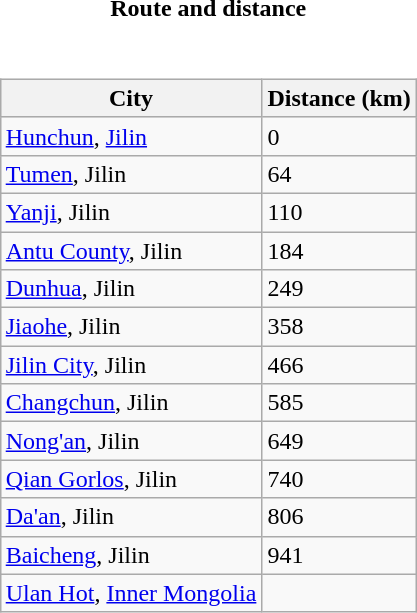<table style="font-size:100%;">
<tr>
<td style="width:33%; text-align:center;"><strong>Route and distance</strong></td>
</tr>
<tr valign="top">
<td><br><table class="wikitable sortable" style="margin-left:auto;margin-right:auto">
<tr style="background:#ececec;">
<th>City</th>
<th>Distance (km)</th>
</tr>
<tr>
<td><a href='#'>Hunchun</a>, <a href='#'>Jilin</a></td>
<td>0</td>
</tr>
<tr>
<td><a href='#'>Tumen</a>, Jilin</td>
<td>64</td>
</tr>
<tr>
<td><a href='#'>Yanji</a>, Jilin</td>
<td>110</td>
</tr>
<tr>
<td><a href='#'>Antu County</a>, Jilin</td>
<td>184</td>
</tr>
<tr>
<td><a href='#'>Dunhua</a>, Jilin</td>
<td>249</td>
</tr>
<tr>
<td><a href='#'>Jiaohe</a>, Jilin</td>
<td>358</td>
</tr>
<tr>
<td><a href='#'>Jilin City</a>, Jilin</td>
<td>466</td>
</tr>
<tr>
<td><a href='#'>Changchun</a>, Jilin</td>
<td>585</td>
</tr>
<tr>
<td><a href='#'>Nong'an</a>, Jilin</td>
<td>649</td>
</tr>
<tr>
<td><a href='#'>Qian Gorlos</a>, Jilin</td>
<td>740</td>
</tr>
<tr>
<td><a href='#'>Da'an</a>, Jilin</td>
<td>806</td>
</tr>
<tr>
<td><a href='#'>Baicheng</a>, Jilin</td>
<td>941</td>
</tr>
<tr>
<td><a href='#'>Ulan Hot</a>, <a href='#'>Inner Mongolia</a></td>
<td></td>
</tr>
</table>
</td>
</tr>
</table>
